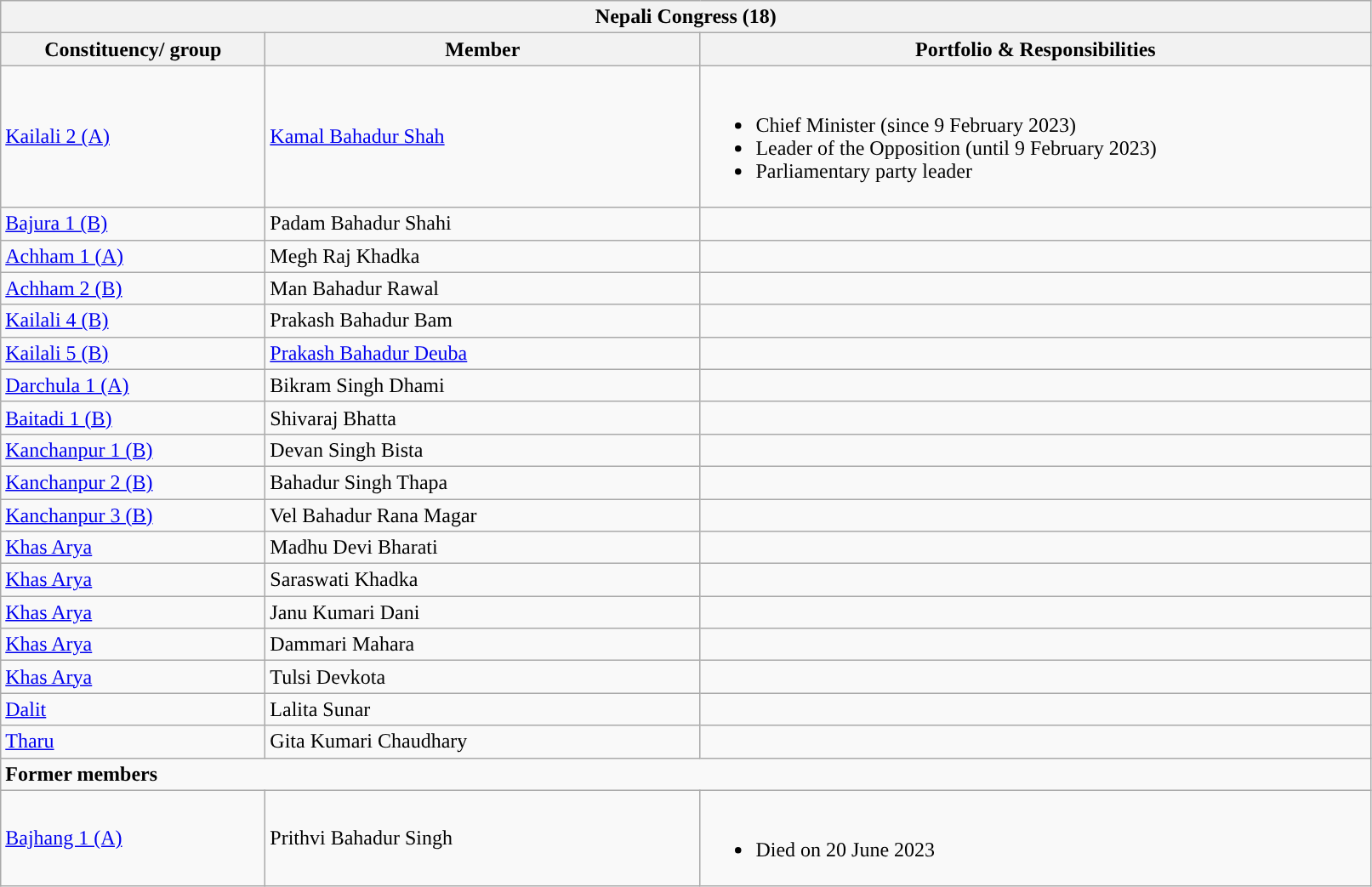<table class="wikitable sortable mw-collapsible mw-collapsed">
<tr>
<th colspan="3" style="width: 800pt; background:">Nepali Congress (18)</th>
</tr>
<tr>
<th style="width:150pt;">Constituency/ group</th>
<th style="width:250pt;">Member</th>
<th>Portfolio & Responsibilities</th>
</tr>
<tr>
<td><a href='#'>Kailali 2 (A)</a></td>
<td><a href='#'>Kamal Bahadur Shah</a></td>
<td><br><ul><li>Chief Minister (since 9 February 2023)</li><li>Leader of the Opposition (until 9 February 2023)</li><li>Parliamentary party leader</li></ul></td>
</tr>
<tr>
<td><a href='#'>Bajura 1 (B)</a></td>
<td>Padam Bahadur Shahi</td>
<td></td>
</tr>
<tr>
<td><a href='#'>Achham 1 (A)</a></td>
<td>Megh Raj Khadka</td>
<td></td>
</tr>
<tr>
<td><a href='#'>Achham 2 (B)</a></td>
<td>Man Bahadur Rawal</td>
<td></td>
</tr>
<tr>
<td><a href='#'>Kailali 4 (B)</a></td>
<td>Prakash Bahadur Bam</td>
<td></td>
</tr>
<tr>
<td><a href='#'>Kailali 5 (B)</a></td>
<td><a href='#'>Prakash Bahadur Deuba</a></td>
<td></td>
</tr>
<tr>
<td><a href='#'>Darchula 1 (A)</a></td>
<td>Bikram Singh Dhami</td>
<td></td>
</tr>
<tr>
<td><a href='#'>Baitadi 1 (B)</a></td>
<td>Shivaraj Bhatta</td>
<td></td>
</tr>
<tr>
<td><a href='#'>Kanchanpur 1 (B)</a></td>
<td>Devan Singh Bista</td>
<td></td>
</tr>
<tr>
<td><a href='#'>Kanchanpur 2 (B)</a></td>
<td>Bahadur Singh Thapa</td>
<td></td>
</tr>
<tr>
<td><a href='#'>Kanchanpur 3 (B)</a></td>
<td>Vel Bahadur Rana Magar</td>
<td></td>
</tr>
<tr>
<td><a href='#'>Khas Arya</a></td>
<td>Madhu Devi Bharati</td>
<td></td>
</tr>
<tr>
<td><a href='#'>Khas Arya</a></td>
<td>Saraswati Khadka</td>
<td></td>
</tr>
<tr>
<td><a href='#'>Khas Arya</a></td>
<td>Janu Kumari Dani</td>
<td></td>
</tr>
<tr>
<td><a href='#'>Khas Arya</a></td>
<td>Dammari Mahara</td>
<td></td>
</tr>
<tr>
<td><a href='#'>Khas Arya</a></td>
<td>Tulsi Devkota</td>
<td></td>
</tr>
<tr>
<td><a href='#'>Dalit</a></td>
<td>Lalita Sunar</td>
<td></td>
</tr>
<tr>
<td><a href='#'>Tharu</a></td>
<td>Gita Kumari Chaudhary</td>
<td></td>
</tr>
<tr>
<td colspan="3"><strong>Former members</strong></td>
</tr>
<tr>
<td><a href='#'>Bajhang 1 (A)</a></td>
<td>Prithvi Bahadur Singh</td>
<td><br><ul><li>Died on 20 June 2023</li></ul></td>
</tr>
</table>
